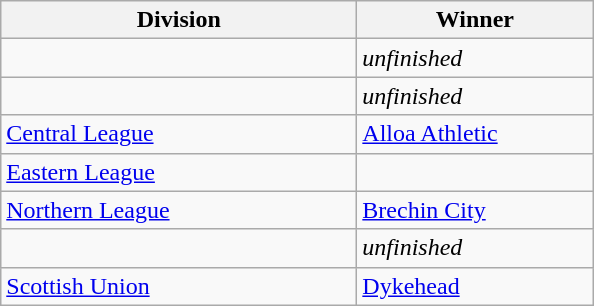<table class="wikitable">
<tr>
<th width=230>Division</th>
<th width=150>Winner</th>
</tr>
<tr>
<td></td>
<td><em>unfinished</em></td>
</tr>
<tr>
<td></td>
<td><em>unfinished</em></td>
</tr>
<tr>
<td><a href='#'>Central League</a></td>
<td><a href='#'>Alloa Athletic</a></td>
</tr>
<tr>
<td><a href='#'>Eastern League</a></td>
<td></td>
</tr>
<tr>
<td><a href='#'>Northern League</a></td>
<td><a href='#'>Brechin City</a></td>
</tr>
<tr>
<td></td>
<td><em>unfinished</em></td>
</tr>
<tr>
<td><a href='#'>Scottish Union</a></td>
<td><a href='#'>Dykehead</a></td>
</tr>
</table>
